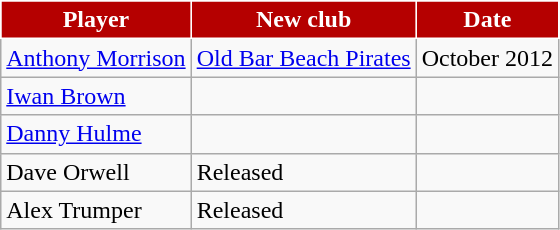<table class="wikitable">
<tr>
<th scope="col" style="background:#B50000; color:white; border:solid white 1px">Player</th>
<th scope="col" style="background:#B50000; color:white; border:solid white 1px">New club</th>
<th scope="col" style="background:#B50000; color:white; border:solid white 1px">Date</th>
</tr>
<tr>
<td> <a href='#'>Anthony Morrison</a></td>
<td><a href='#'>Old Bar Beach Pirates</a></td>
<td>October 2012</td>
</tr>
<tr>
<td> <a href='#'>Iwan Brown</a></td>
<td></td>
<td></td>
</tr>
<tr>
<td> <a href='#'>Danny Hulme</a></td>
<td></td>
<td></td>
</tr>
<tr>
<td> Dave Orwell</td>
<td>Released</td>
<td></td>
</tr>
<tr>
<td> Alex Trumper</td>
<td>Released</td>
<td></td>
</tr>
</table>
